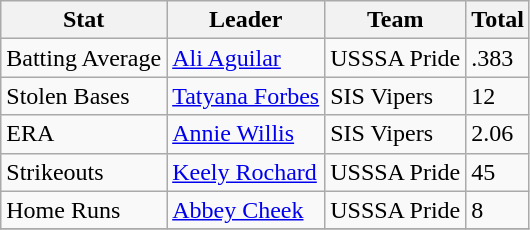<table class="wikitable">
<tr>
<th>Stat</th>
<th>Leader</th>
<th>Team</th>
<th>Total</th>
</tr>
<tr>
<td>Batting Average</td>
<td><a href='#'>Ali Aguilar</a></td>
<td>USSSA Pride</td>
<td>.383</td>
</tr>
<tr>
<td>Stolen Bases</td>
<td><a href='#'>Tatyana Forbes</a></td>
<td>SIS Vipers</td>
<td>12</td>
</tr>
<tr>
<td>ERA</td>
<td><a href='#'>Annie Willis</a></td>
<td>SIS Vipers</td>
<td>2.06</td>
</tr>
<tr>
<td>Strikeouts</td>
<td><a href='#'>Keely Rochard</a></td>
<td>USSSA Pride</td>
<td>45</td>
</tr>
<tr>
<td>Home Runs</td>
<td><a href='#'>Abbey Cheek</a></td>
<td>USSSA Pride</td>
<td>8</td>
</tr>
<tr>
</tr>
</table>
